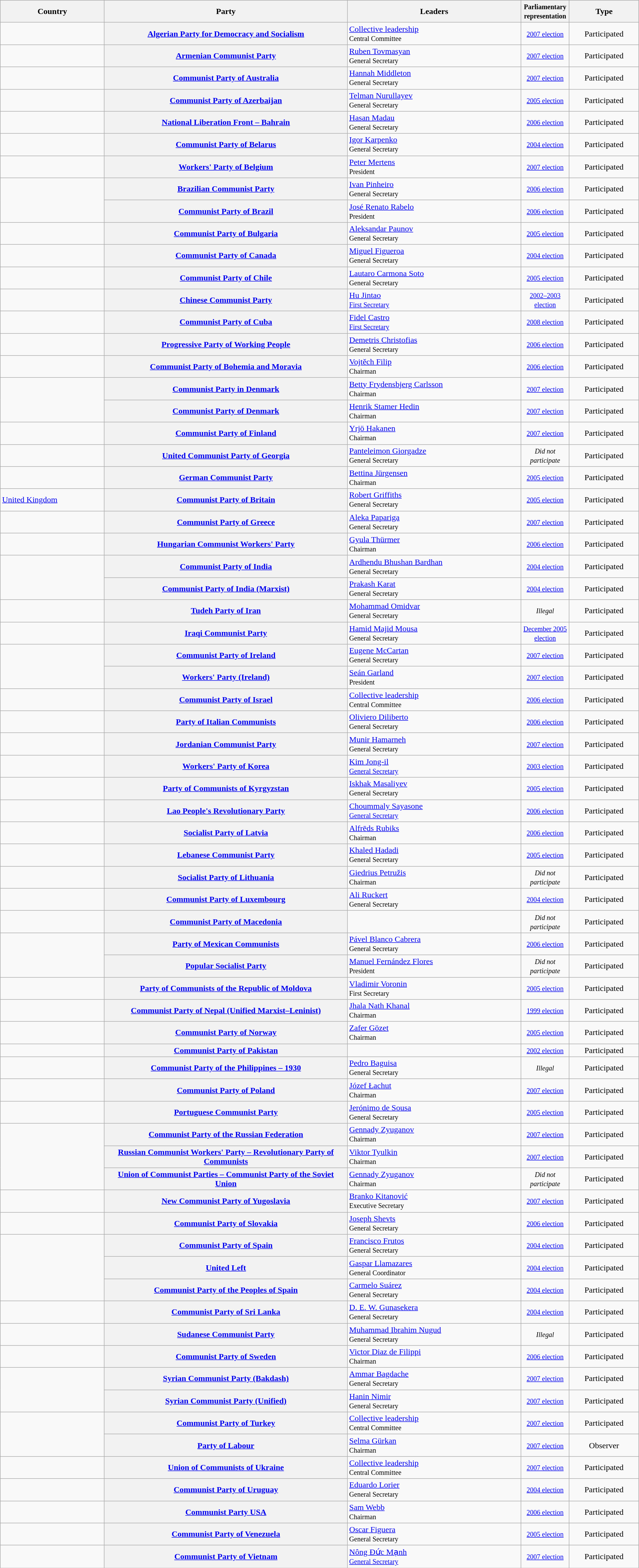<table class="wikitable mw-collapsible mw-collapsed">
<tr>
<th width="15%" scope="col" class=unsortable>Country</th>
<th width="35%" scope="col">Party</th>
<th width="25%" scope="col" class=unsortable>Leaders</th>
<th width="4%" scope="col"><small>Parliamentary<br>representation</small></th>
<th width="10%" scope="col">Type</th>
</tr>
<tr>
<td></td>
<th scope="row"><a href='#'>Algerian Party for Democracy and Socialism</a></th>
<td><a href='#'>Collective leadership</a><br><small>Central Committee</small></td>
<td align="center"><small></small><small><a href='#'>2007 election</a></small></td>
<td align="center">Participated</td>
</tr>
<tr>
<td></td>
<th scope="row"><a href='#'>Armenian Communist Party</a></th>
<td><a href='#'>Ruben Tovmasyan</a><br><small>General Secretary</small></td>
<td align="center"><small></small><small><a href='#'>2007 election</a></small></td>
<td align="center">Participated</td>
</tr>
<tr>
<td></td>
<th scope="row"><a href='#'>Communist Party of Australia</a></th>
<td><a href='#'>Hannah Middleton</a><br><small>General Secretary</small></td>
<td align="center"><small></small><small><a href='#'>2007 election</a></small></td>
<td align="center">Participated</td>
</tr>
<tr>
<td></td>
<th scope="row"><a href='#'>Communist Party of Azerbaijan</a></th>
<td><a href='#'>Telman Nurullayev</a><br><small>General Secretary</small></td>
<td align="center"><small></small><small><a href='#'>2005 election</a></small></td>
<td align="center">Participated</td>
</tr>
<tr>
<td></td>
<th scope="row"><a href='#'>National Liberation Front – Bahrain</a></th>
<td><a href='#'>Hasan Madau</a><br><small>General Secretary</small></td>
<td align="center"><small><a href='#'>2006 election</a></small></td>
<td align="center">Participated</td>
</tr>
<tr>
<td></td>
<th scope="row"><a href='#'>Communist Party of Belarus</a></th>
<td><a href='#'>Igor Karpenko</a><br><small>General Secretary</small></td>
<td align="center"><small><a href='#'>2004 election</a></small></td>
<td align="center">Participated</td>
</tr>
<tr>
<td></td>
<th scope="row"><a href='#'>Workers' Party of Belgium</a></th>
<td><a href='#'>Peter Mertens</a><br><small>President</small></td>
<td align="center"><small><a href='#'>2007 election</a></small></td>
<td align="center">Participated</td>
</tr>
<tr>
<td rowspan="2"></td>
<th scope="row"><a href='#'>Brazilian Communist Party</a></th>
<td><a href='#'>Ivan Pinheiro</a><br><small>General Secretary</small></td>
<td align="center"><small><a href='#'>2006 election</a></small></td>
<td align="center">Participated</td>
</tr>
<tr>
<th scope="row"><a href='#'>Communist Party of Brazil</a></th>
<td><a href='#'>José Renato Rabelo</a><br><small>President</small></td>
<td align="center"><small><a href='#'>2006 election</a></small></td>
<td align="center">Participated</td>
</tr>
<tr>
<td></td>
<th scope="row"><a href='#'>Communist Party of Bulgaria</a></th>
<td><a href='#'>Aleksandar Paunov</a><br><small>General Secretary</small></td>
<td align="center"><small><a href='#'>2005 election</a></small></td>
<td align="center">Participated</td>
</tr>
<tr>
<td></td>
<th scope="row"><a href='#'>Communist Party of Canada</a></th>
<td><a href='#'>Miguel Figueroa</a><br><small>General Secretary</small></td>
<td align="center"><small><a href='#'>2004 election</a></small></td>
<td align="center">Participated</td>
</tr>
<tr>
<td></td>
<th scope="row"><a href='#'>Communist Party of Chile</a></th>
<td><a href='#'>Lautaro Carmona Soto</a><br><small>General Secretary</small></td>
<td align="center"><small><a href='#'>2005 election</a></small></td>
<td align="center">Participated</td>
</tr>
<tr>
<td></td>
<th scope="row"><a href='#'>Chinese Communist Party</a></th>
<td><a href='#'>Hu Jintao</a><br><small><a href='#'>First Secretary</a></small></td>
<td align="center"><small><a href='#'>2002–2003 election</a></small></td>
<td align="center">Participated</td>
</tr>
<tr>
<td></td>
<th scope="row"><a href='#'>Communist Party of Cuba</a></th>
<td><a href='#'>Fidel Castro</a><br><small><a href='#'>First Secretary</a></small></td>
<td align="center"><small><a href='#'>2008 election</a></small></td>
<td align="center">Participated</td>
</tr>
<tr>
<td></td>
<th scope="row"><a href='#'>Progressive Party of Working People</a></th>
<td><a href='#'>Demetris Christofias</a><br><small>General Secretary</small></td>
<td align="center"><small><a href='#'>2006 election</a></small></td>
<td align="center">Participated</td>
</tr>
<tr>
<td></td>
<th scope="row"><a href='#'>Communist Party of Bohemia and Moravia</a></th>
<td><a href='#'>Vojtěch Filip</a><br><small>Chairman</small></td>
<td align="center"><small><a href='#'>2006 election</a></small></td>
<td align="center">Participated</td>
</tr>
<tr>
<td rowspan="2"></td>
<th scope="row"><a href='#'>Communist Party in Denmark</a></th>
<td><a href='#'>Betty Frydensbjerg Carlsson</a><br><small>Chairman</small></td>
<td align="center"><small><a href='#'>2007 election</a></small></td>
<td align="center">Participated</td>
</tr>
<tr>
<th scope="row"><a href='#'>Communist Party of Denmark</a></th>
<td><a href='#'>Henrik Stamer Hedin</a><br><small>Chairman</small></td>
<td align="center"><small><a href='#'>2007 election</a></small></td>
<td align="center">Participated</td>
</tr>
<tr>
<td></td>
<th scope="row"><a href='#'>Communist Party of Finland</a></th>
<td><a href='#'>Yrjö Hakanen</a><br><small>Chairman</small></td>
<td align="center"><small><a href='#'>2007 election</a></small></td>
<td align="center">Participated</td>
</tr>
<tr>
<td></td>
<th scope="row"><a href='#'>United Communist Party of Georgia</a></th>
<td><a href='#'>Panteleimon Giorgadze</a><br><small>General Secretary</small></td>
<td align="center"><small><em>Did not participate</em></small></td>
<td align="center">Participated</td>
</tr>
<tr>
<td></td>
<th scope="row"><a href='#'>German Communist Party</a></th>
<td><a href='#'>Bettina Jürgensen</a><br><small>Chairman</small></td>
<td align="center"><small><a href='#'>2005 election</a></small></td>
<td align="center">Participated</td>
</tr>
<tr>
<td><a href='#'>United Kingdom</a></td>
<th scope="row"><a href='#'>Communist Party of Britain</a></th>
<td><a href='#'>Robert Griffiths</a><br><small>General Secretary</small></td>
<td align="center"><small><a href='#'>2005 election</a></small></td>
<td align="center">Participated</td>
</tr>
<tr>
<td></td>
<th scope="row"><a href='#'>Communist Party of Greece</a></th>
<td><a href='#'>Aleka Papariga</a><br><small>General Secretary</small></td>
<td align="center"><small><a href='#'>2007 election</a></small></td>
<td align="center">Participated</td>
</tr>
<tr>
<td></td>
<th scope="row"><a href='#'>Hungarian Communist Workers' Party</a></th>
<td><a href='#'>Gyula Thürmer</a><br><small>Chairman</small></td>
<td align="center"><small><a href='#'>2006 election</a></small></td>
<td align="center">Participated</td>
</tr>
<tr>
<td rowspan="2"></td>
<th scope="row"><a href='#'>Communist Party of India</a></th>
<td><a href='#'>Ardhendu Bhushan Bardhan</a><br><small>General Secretary</small></td>
<td align="center"><small><a href='#'>2004 election</a></small></td>
<td align="center">Participated</td>
</tr>
<tr>
<th scope="row"><a href='#'>Communist Party of India (Marxist)</a></th>
<td><a href='#'>Prakash Karat</a><br><small>General Secretary</small></td>
<td align="center"><small><a href='#'>2004 election</a></small></td>
<td align="center">Participated</td>
</tr>
<tr>
<td></td>
<th scope="row"><a href='#'>Tudeh Party of Iran</a></th>
<td><a href='#'>Mohammad Omidvar</a><br><small>General Secretary</small></td>
<td align="center"><small><em>Illegal</em></small></td>
<td align="center">Participated</td>
</tr>
<tr>
<td></td>
<th scope="row"><a href='#'>Iraqi Communist Party</a></th>
<td><a href='#'>Hamid Majid Mousa</a><br><small>General Secretary</small></td>
<td align="center"><small><a href='#'>December 2005 election</a></small></td>
<td align="center">Participated</td>
</tr>
<tr>
<td rowspan="2"></td>
<th scope="row"><a href='#'>Communist Party of Ireland</a></th>
<td><a href='#'>Eugene McCartan</a><br><small>General Secretary</small></td>
<td align="center"><small><a href='#'>2007 election</a></small></td>
<td align="center">Participated</td>
</tr>
<tr>
<th scope="row"><a href='#'>Workers' Party (Ireland)</a></th>
<td><a href='#'>Seán Garland</a><br><small>President</small></td>
<td align="center"><small><a href='#'>2007 election</a></small></td>
<td align="center">Participated</td>
</tr>
<tr>
<td></td>
<th scope="row"><a href='#'>Communist Party of Israel</a></th>
<td><a href='#'>Collective leadership</a><br><small>Central Committee</small></td>
<td align="center"><small><a href='#'>2006 election</a></small></td>
<td align="center">Participated</td>
</tr>
<tr>
<td></td>
<th scope="row"><a href='#'>Party of Italian Communists</a></th>
<td><a href='#'>Oliviero Diliberto</a><br><small>General Secretary</small></td>
<td align="center"><small><a href='#'>2006 election</a></small></td>
<td align="center">Participated</td>
</tr>
<tr>
<td></td>
<th scope="row"><a href='#'>Jordanian Communist Party</a></th>
<td><a href='#'>Munir Hamarneh</a><br><small>General Secretary</small></td>
<td align="center"><small><a href='#'>2007 election</a></small></td>
<td align="center">Participated</td>
</tr>
<tr>
<td></td>
<th scope="row"><a href='#'>Workers' Party of Korea</a></th>
<td><a href='#'>Kim Jong-il</a><br><small><a href='#'>General Secretary</a></small></td>
<td align="center"><small><a href='#'>2003 election</a></small></td>
<td align="center">Participated</td>
</tr>
<tr>
<td></td>
<th scope="row"><a href='#'>Party of Communists of Kyrgyzstan</a></th>
<td><a href='#'>Iskhak Masaliyev</a><br><small>General Secretary</small></td>
<td align="center"><small><a href='#'>2005 election</a></small></td>
<td align="center">Participated</td>
</tr>
<tr>
<td></td>
<th scope="row"><a href='#'>Lao People's Revolutionary Party</a></th>
<td><a href='#'>Choummaly Sayasone</a><br><small><a href='#'>General Secretary</a></small></td>
<td align="center"><small><a href='#'>2006 election</a></small></td>
<td align="center">Participated</td>
</tr>
<tr>
<td></td>
<th scope="row"><a href='#'>Socialist Party of Latvia</a></th>
<td><a href='#'>Alfrēds Rubiks</a><br><small>Chairman</small></td>
<td align="center"><small><a href='#'>2006 election</a></small></td>
<td align="center">Participated</td>
</tr>
<tr>
<td></td>
<th scope="row"><a href='#'>Lebanese Communist Party</a></th>
<td><a href='#'>Khaled Hadadi</a><br><small>General Secretary</small></td>
<td align="center"><small><a href='#'>2005 election</a></small></td>
<td align="center">Participated</td>
</tr>
<tr>
<td></td>
<th scope="row"><a href='#'>Socialist Party of Lithuania</a></th>
<td><a href='#'>Giedrius Petružis</a><br><small>Chairman</small></td>
<td align="center"><small><em>Did not participate</em></small></td>
<td align="center">Participated</td>
</tr>
<tr>
<td></td>
<th scope="row"><a href='#'>Communist Party of Luxembourg</a></th>
<td><a href='#'>Ali Ruckert</a><br><small>General Secretary</small></td>
<td align="center"><small><a href='#'>2004 election</a></small></td>
<td align="center">Participated</td>
</tr>
<tr>
<td></td>
<th scope="row"><a href='#'>Communist Party of Macedonia</a></th>
<td></td>
<td align="center"><small><em>Did not participate</em></small></td>
<td align="center">Participated</td>
</tr>
<tr>
<td rowspan="2"></td>
<th scope="row"><a href='#'>Party of Mexican Communists</a></th>
<td><a href='#'>Pável Blanco Cabrera</a><br><small>General Secretary</small></td>
<td align="center"><small><a href='#'>2006 election</a></small></td>
<td align="center">Participated</td>
</tr>
<tr>
<th scope="row"><a href='#'>Popular Socialist Party</a></th>
<td><a href='#'>Manuel Fernández Flores</a><br><small>President</small></td>
<td align="center"><small><em>Did not participate</em></small></td>
<td align="center">Participated</td>
</tr>
<tr>
<td></td>
<th scope="row"><a href='#'>Party of Communists of the Republic of Moldova</a></th>
<td><a href='#'>Vladimir Voronin</a><br><small>First Secretary</small></td>
<td align="center"><small><a href='#'>2005 election</a></small></td>
<td align="center">Participated</td>
</tr>
<tr>
<td></td>
<th scope="row"><a href='#'>Communist Party of Nepal (Unified Marxist–Leninist)</a></th>
<td><a href='#'>Jhala Nath Khanal</a><br><small>Chairman</small></td>
<td align="center"><small><a href='#'>1999 election</a></small></td>
<td align="center">Participated</td>
</tr>
<tr>
<td></td>
<th scope="row"><a href='#'>Communist Party of Norway</a></th>
<td><a href='#'>Zafer Gözet</a><br><small>Chairman</small></td>
<td align="center"><small><a href='#'>2005 election</a></small></td>
<td align="center">Participated</td>
</tr>
<tr>
<td></td>
<th scope="row"><a href='#'>Communist Party of Pakistan</a></th>
<td></td>
<td align="center"><small><a href='#'>2002 election</a></small></td>
<td align="center">Participated</td>
</tr>
<tr>
<td></td>
<th scope="row"><a href='#'>Communist Party of the Philippines – 1930</a></th>
<td><a href='#'>Pedro Baguisa</a><br><small>General Secretary</small></td>
<td align="center"><small><em>Illegal</em></small></td>
<td align="center">Participated</td>
</tr>
<tr>
<td></td>
<th scope="row"><a href='#'>Communist Party of Poland</a></th>
<td><a href='#'>Józef Łachut</a><br><small>Chairman</small></td>
<td align="center"><small><a href='#'>2007 election</a></small></td>
<td align="center">Participated</td>
</tr>
<tr>
<td></td>
<th scope="row"><a href='#'>Portuguese Communist Party</a></th>
<td><a href='#'>Jerónimo de Sousa</a><br><small>General Secretary</small></td>
<td align="center"><small><a href='#'>2005 election</a></small></td>
<td align="center">Participated</td>
</tr>
<tr>
<td rowspan="3"></td>
<th scope="row"><a href='#'>Communist Party of the Russian Federation</a></th>
<td><a href='#'>Gennady Zyuganov</a><br><small>Chairman</small></td>
<td align="center"><small><a href='#'>2007 election</a></small></td>
<td align="center">Participated</td>
</tr>
<tr>
<th scope="row"><a href='#'>Russian Communist Workers' Party – Revolutionary Party of Communists</a></th>
<td><a href='#'>Viktor Tyulkin</a><br><small>Chairman</small></td>
<td align="center"><small><a href='#'>2007 election</a></small></td>
<td align="center">Participated</td>
</tr>
<tr>
<th scope="row"><a href='#'>Union of Communist Parties – Communist Party of the Soviet Union</a></th>
<td><a href='#'>Gennady Zyuganov</a><br><small>Chairman</small></td>
<td align="center"><small><em>Did not participate</em></small></td>
<td align="center">Participated</td>
</tr>
<tr>
<td></td>
<th scope="row"><a href='#'>New Communist Party of Yugoslavia</a></th>
<td><a href='#'>Branko Kitanović</a><br><small>Executive Secretary</small></td>
<td align="center"><small><a href='#'>2007 election</a></small></td>
<td align="center">Participated</td>
</tr>
<tr>
<td></td>
<th scope="row"><a href='#'>Communist Party of Slovakia</a></th>
<td><a href='#'>Joseph Shevts</a><br><small>General Secretary</small></td>
<td align="center"><small><a href='#'>2006 election</a></small></td>
<td align="center">Participated</td>
</tr>
<tr>
<td rowspan="3"></td>
<th scope="row"><a href='#'>Communist Party of Spain</a></th>
<td><a href='#'>Francisco Frutos</a><br><small>General Secretary</small></td>
<td align="center"><small><a href='#'>2004 election</a></small></td>
<td align="center">Participated</td>
</tr>
<tr>
<th scope="row"><a href='#'>United Left</a></th>
<td><a href='#'>Gaspar Llamazares</a><br><small>General Coordinator</small></td>
<td align="center"><small><a href='#'>2004 election</a></small></td>
<td align="center">Participated</td>
</tr>
<tr>
<th scope="row"><a href='#'>Communist Party of the Peoples of Spain</a></th>
<td><a href='#'>Carmelo Suárez</a><br><small>General Secretary</small></td>
<td align="center"><small><a href='#'>2004 election</a></small></td>
<td align="center">Participated</td>
</tr>
<tr>
<td></td>
<th scope="row"><a href='#'>Communist Party of Sri Lanka</a></th>
<td><a href='#'>D. E. W. Gunasekera</a><br><small>General Secretary</small></td>
<td align="center"><small><a href='#'>2004 election</a></small></td>
<td align="center">Participated</td>
</tr>
<tr>
<td></td>
<th scope="row"><a href='#'>Sudanese Communist Party</a></th>
<td><a href='#'>Muhammad Ibrahim Nugud</a><br><small>General Secretary</small></td>
<td align="center"><small><em>Illegal</em></small></td>
<td align="center">Participated</td>
</tr>
<tr>
<td></td>
<th scope="row"><a href='#'>Communist Party of Sweden</a></th>
<td><a href='#'>Victor Diaz de Filippi</a><br><small>Chairman</small></td>
<td align="center"><small><a href='#'>2006 election</a></small></td>
<td align="center">Participated</td>
</tr>
<tr>
<td rowspan="2"></td>
<th scope="row"><a href='#'>Syrian Communist Party (Bakdash)</a></th>
<td><a href='#'>Ammar Bagdache</a><br><small>General Secretary</small></td>
<td align="center"><small><a href='#'>2007 election</a></small></td>
<td align="center">Participated</td>
</tr>
<tr>
<th scope="row"><a href='#'>Syrian Communist Party (Unified)</a></th>
<td><a href='#'>Hanin Nimir</a><br><small>General Secretary</small></td>
<td align="center"><small><a href='#'>2007 election</a></small></td>
<td align="center">Participated</td>
</tr>
<tr>
<td rowspan="2"></td>
<th scope="row"><a href='#'>Communist Party of Turkey</a></th>
<td><a href='#'>Collective leadership</a><br><small>Central Committee</small></td>
<td align="center"><small><a href='#'>2007 election</a></small></td>
<td align="center">Participated</td>
</tr>
<tr>
<th scope="row"><a href='#'>Party of Labour</a></th>
<td><a href='#'>Selma Gürkan</a><br><small>Chairman</small></td>
<td align="center"><small><a href='#'>2007 election</a></small></td>
<td align="center">Observer</td>
</tr>
<tr>
<td></td>
<th scope="row"><a href='#'>Union of Communists of Ukraine</a></th>
<td><a href='#'>Collective leadership</a><br><small>Central Committee</small></td>
<td align="center"><small><a href='#'>2007 election</a></small></td>
<td align="center">Participated</td>
</tr>
<tr>
<td></td>
<th scope="row"><a href='#'>Communist Party of Uruguay</a></th>
<td><a href='#'>Eduardo Lorier</a><br><small>General Secretary</small></td>
<td align="center"><small><a href='#'>2004 election</a></small></td>
<td align="center">Participated</td>
</tr>
<tr>
<td></td>
<th scope="row"><a href='#'>Communist Party USA</a></th>
<td><a href='#'>Sam Webb</a><br><small>Chairman</small></td>
<td align="center"><small><a href='#'>2006 election</a></small></td>
<td align="center">Participated</td>
</tr>
<tr>
<td></td>
<th scope="row"><a href='#'>Communist Party of Venezuela</a></th>
<td><a href='#'>Oscar Figuera</a><br><small>General Secretary</small></td>
<td align="center"><small><a href='#'>2005 election</a></small></td>
<td align="center">Participated</td>
</tr>
<tr>
<td></td>
<th scope="row"><a href='#'>Communist Party of Vietnam</a></th>
<td><a href='#'>Nông Đức Mạnh</a><br><small><a href='#'>General Secretary</a></small></td>
<td align="center"><small><a href='#'>2007 election</a></small></td>
<td align="center">Participated</td>
</tr>
</table>
